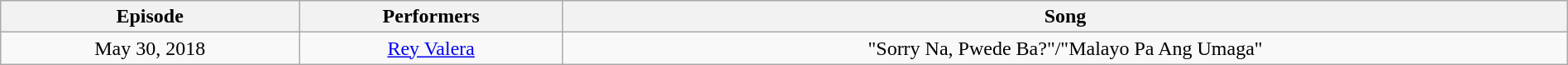<table class="wikitable" style="text-align:center; width:100%">
<tr>
<th>Episode</th>
<th>Performers</th>
<th>Song</th>
</tr>
<tr>
<td>May 30, 2018</td>
<td><a href='#'>Rey Valera</a></td>
<td>"Sorry Na, Pwede Ba?"/"Malayo Pa Ang Umaga"</td>
</tr>
</table>
